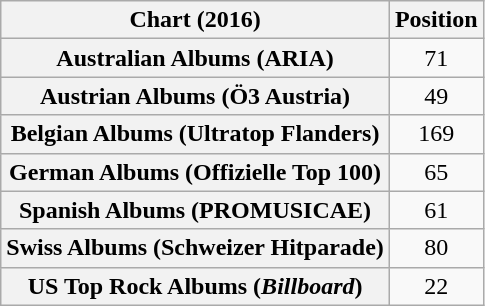<table class="wikitable sortable plainrowheaders" style="text-align:center">
<tr>
<th scope="col">Chart (2016)</th>
<th scope="col">Position</th>
</tr>
<tr>
<th scope="row">Australian Albums (ARIA)</th>
<td>71</td>
</tr>
<tr>
<th scope="row">Austrian Albums (Ö3 Austria)</th>
<td>49</td>
</tr>
<tr>
<th scope="row">Belgian Albums (Ultratop Flanders)</th>
<td>169</td>
</tr>
<tr>
<th scope="row">German Albums (Offizielle Top 100)</th>
<td>65</td>
</tr>
<tr>
<th scope="row">Spanish Albums (PROMUSICAE)</th>
<td>61</td>
</tr>
<tr>
<th scope="row">Swiss Albums (Schweizer Hitparade)</th>
<td>80</td>
</tr>
<tr>
<th scope="row">US Top Rock Albums (<em>Billboard</em>)</th>
<td>22</td>
</tr>
</table>
